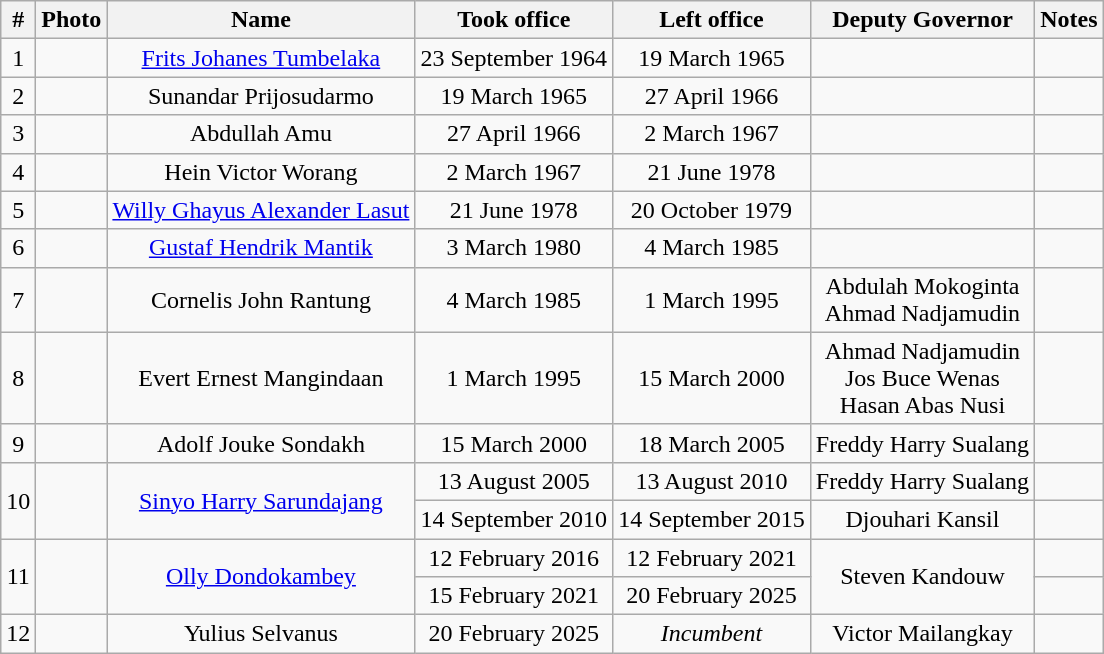<table class="wikitable" style="text-align: center;">
<tr>
<th>#</th>
<th>Photo</th>
<th>Name</th>
<th>Took office</th>
<th>Left office</th>
<th>Deputy Governor</th>
<th>Notes</th>
</tr>
<tr>
<td>1</td>
<td></td>
<td><a href='#'>Frits Johanes Tumbelaka</a></td>
<td>23 September 1964</td>
<td>19 March 1965</td>
<td></td>
<td></td>
</tr>
<tr>
<td>2</td>
<td></td>
<td>Sunandar Prijosudarmo</td>
<td>19 March 1965</td>
<td>27 April 1966</td>
<td></td>
<td></td>
</tr>
<tr>
<td>3</td>
<td></td>
<td>Abdullah Amu</td>
<td>27 April 1966</td>
<td>2 March 1967</td>
<td></td>
<td></td>
</tr>
<tr>
<td>4</td>
<td></td>
<td>Hein Victor Worang</td>
<td>2 March 1967</td>
<td>21 June 1978</td>
<td></td>
<td></td>
</tr>
<tr>
<td>5</td>
<td></td>
<td><a href='#'>Willy Ghayus Alexander Lasut</a></td>
<td>21 June 1978</td>
<td>20 October 1979</td>
<td></td>
<td></td>
</tr>
<tr>
<td>6</td>
<td></td>
<td><a href='#'>Gustaf Hendrik Mantik</a></td>
<td>3 March 1980</td>
<td>4 March 1985</td>
<td></td>
<td></td>
</tr>
<tr>
<td>7</td>
<td></td>
<td>Cornelis John Rantung</td>
<td>4 March 1985</td>
<td>1 March 1995</td>
<td>Abdulah Mokoginta<br>Ahmad Nadjamudin</td>
<td></td>
</tr>
<tr>
<td>8</td>
<td></td>
<td>Evert Ernest Mangindaan</td>
<td>1 March 1995</td>
<td>15 March 2000</td>
<td>Ahmad Nadjamudin<br>Jos Buce Wenas<br>Hasan Abas Nusi</td>
<td></td>
</tr>
<tr>
<td>9</td>
<td></td>
<td>Adolf Jouke Sondakh</td>
<td>15 March 2000</td>
<td>18 March 2005</td>
<td>Freddy Harry Sualang</td>
<td></td>
</tr>
<tr>
<td rowspan = "2">10</td>
<td rowspan = "2"></td>
<td rowspan = "2"><a href='#'>Sinyo Harry Sarundajang</a></td>
<td>13 August 2005</td>
<td>13 August 2010</td>
<td>Freddy Harry Sualang</td>
<td></td>
</tr>
<tr>
<td>14 September 2010</td>
<td>14 September 2015</td>
<td>Djouhari Kansil</td>
<td></td>
</tr>
<tr>
<td rowspan = "2">11</td>
<td rowspan = "2"></td>
<td rowspan = "2"><a href='#'>Olly Dondokambey</a></td>
<td>12 February 2016</td>
<td>12 February 2021</td>
<td rowspan = "2">Steven Kandouw</td>
<td></td>
</tr>
<tr>
<td>15 February 2021</td>
<td>20 February 2025</td>
</tr>
<tr>
<td>12</td>
<td></td>
<td>Yulius Selvanus</td>
<td>20 February 2025</td>
<td><em>Incumbent</em></td>
<td>Victor Mailangkay</td>
<td></td>
</tr>
</table>
